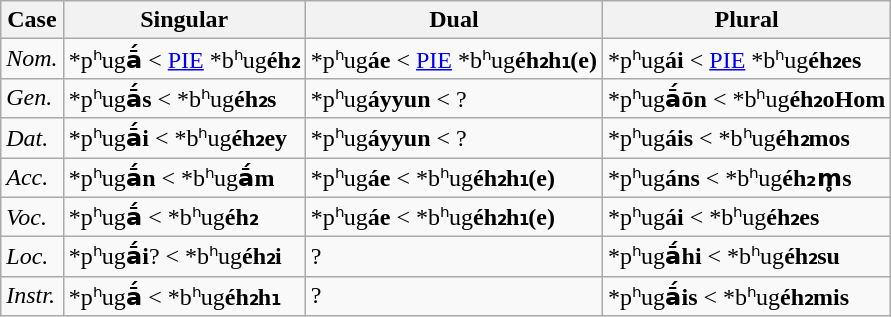<table class="wikitable sortable">
<tr>
<th>Case</th>
<th>Singular</th>
<th>Dual</th>
<th>Plural</th>
</tr>
<tr>
<td><em>Nom.</em></td>
<td>*pʰug<strong>ā́</strong> < <a href='#'>PIE</a> *bʰug<strong>éh₂</strong></td>
<td>*pʰug<strong>áe</strong> < <a href='#'>PIE</a> *bʰug<strong>éh₂h₁(e)</strong></td>
<td>*pʰug<strong>ái</strong> < <a href='#'>PIE</a> *bʰug<strong>éh₂es</strong></td>
</tr>
<tr>
<td><em>Gen.</em></td>
<td>*pʰug<strong>ā́s</strong> < *bʰug<strong>éh₂s</strong></td>
<td>*pʰug<strong>áyyun</strong> < ?</td>
<td>*pʰug<strong>ā́ōn</strong> < *bʰug<strong>éh₂oHom</strong></td>
</tr>
<tr>
<td><em>Dat.</em></td>
<td>*pʰug<strong>ā́i</strong> < *bʰug<strong>éh₂ey</strong></td>
<td>*pʰug<strong>áyyun</strong> < ?</td>
<td>*pʰug<strong>áis</strong> < *bʰug<strong>éh₂mos</strong></td>
</tr>
<tr>
<td><em>Acc.</em></td>
<td>*pʰug<strong>ā́n</strong> < *bʰug<strong>ā́m</strong></td>
<td>*pʰug<strong>áe</strong> < *bʰug<strong>éh₂h₁(e)</strong></td>
<td>*pʰug<strong>áns</strong> < *bʰug<strong>éh₂m̥s</strong></td>
</tr>
<tr>
<td><em>Voc.</em></td>
<td>*pʰug<strong>ā́</strong> < *bʰug<strong>éh₂</strong></td>
<td>*pʰug<strong>áe</strong> < *bʰug<strong>éh₂h₁(e)</strong></td>
<td>*pʰug<strong>ái</strong> < *bʰug<strong>éh₂es</strong></td>
</tr>
<tr>
<td><em>Loc.</em></td>
<td>*pʰug<strong>ā́i</strong>? < *bʰug<strong>éh₂i</strong></td>
<td>?</td>
<td>*pʰug<strong>ā́hi</strong> < *bʰug<strong>éh₂su</strong></td>
</tr>
<tr>
<td><em>Instr.</em></td>
<td>*pʰug<strong>ā́</strong> < *bʰug<strong>éh₂h₁</strong></td>
<td>?</td>
<td>*pʰug<strong>ā́is</strong> < *bʰug<strong>éh₂mis</strong></td>
</tr>
</table>
